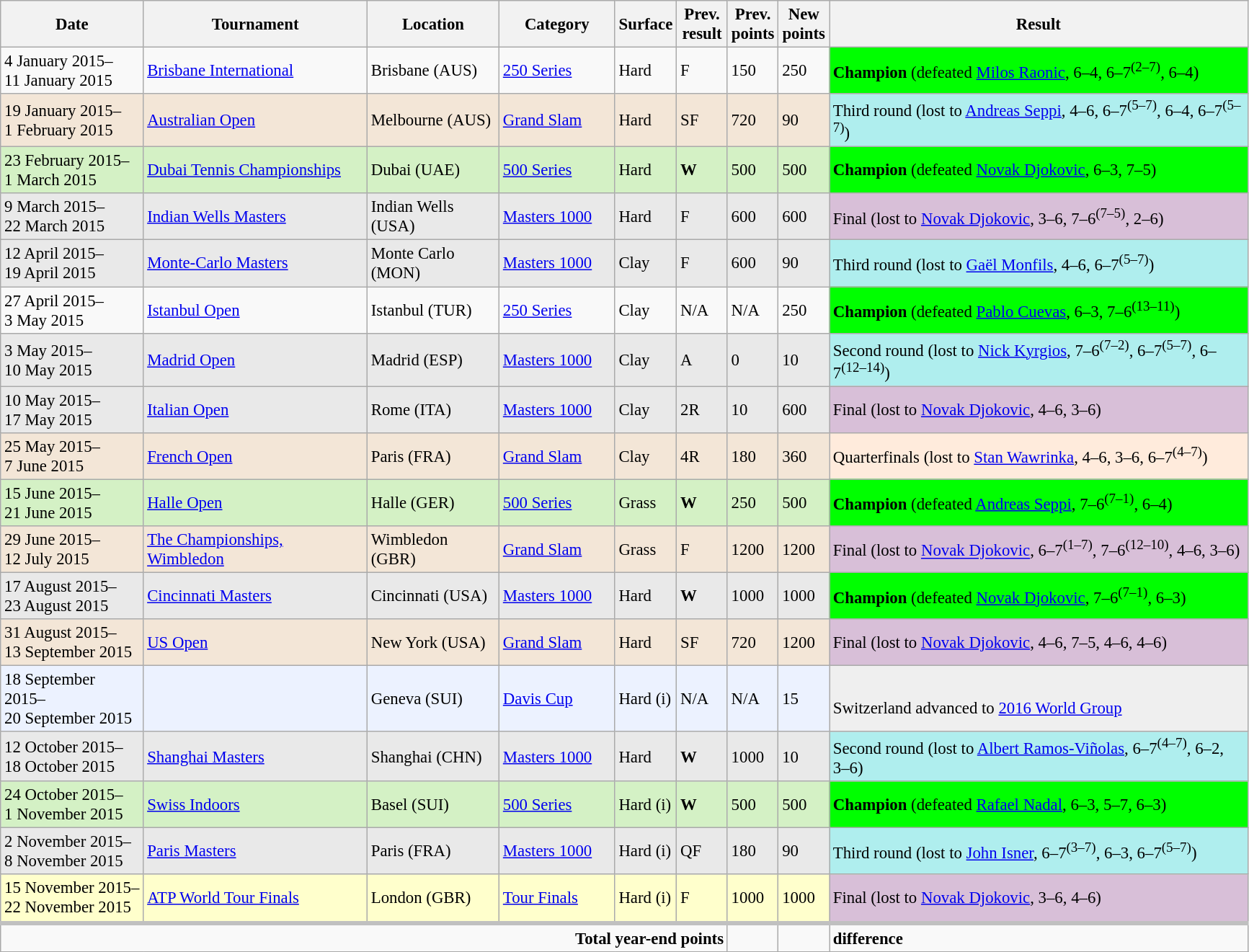<table class="wikitable" style=font-size:95%>
<tr>
<th style="width:125px">Date</th>
<th style="width:200px">Tournament</th>
<th style="width:115px">Location</th>
<th style="width:100px">Category</th>
<th style="width:50px">Surface</th>
<th style="width:40px">Prev. result</th>
<th style="width:40px">Prev. points</th>
<th style="width:40px">New points</th>
<th style="width:380px">Result</th>
</tr>
<tr>
<td>4 January 2015–<br>11 January 2015</td>
<td><a href='#'>Brisbane International</a></td>
<td>Brisbane (AUS)</td>
<td><a href='#'>250 Series</a></td>
<td>Hard</td>
<td>F</td>
<td>150</td>
<td>250</td>
<td style="background:lime;"><strong>Champion</strong> (defeated <a href='#'>Milos Raonic</a>, 6–4, 6–7<sup>(2–7)</sup>, 6–4)</td>
</tr>
<tr style="background:#F3E6D7;">
<td>19 January 2015–<br>1 February 2015</td>
<td><a href='#'>Australian Open</a></td>
<td>Melbourne (AUS)</td>
<td><a href='#'>Grand Slam</a></td>
<td>Hard</td>
<td>SF</td>
<td>720</td>
<td>90</td>
<td style="background:#afeeee;">Third round (lost to <a href='#'>Andreas Seppi</a>, 4–6, 6–7<sup>(5–7)</sup>, 6–4, 6–7<sup>(5–7)</sup>)</td>
</tr>
<tr style="background:#D4F1C5;">
<td>23 February 2015–<br>1 March 2015</td>
<td><a href='#'>Dubai Tennis Championships</a></td>
<td>Dubai (UAE)</td>
<td><a href='#'>500 Series</a></td>
<td>Hard</td>
<td><strong>W</strong></td>
<td>500</td>
<td>500</td>
<td style="background:lime;"><strong>Champion</strong> (defeated <a href='#'>Novak Djokovic</a>, 6–3, 7–5)</td>
</tr>
<tr style="background:#E9E9E9;">
<td>9 March 2015–<br>22 March 2015</td>
<td><a href='#'>Indian Wells Masters</a></td>
<td>Indian Wells (USA)</td>
<td><a href='#'>Masters 1000</a></td>
<td>Hard</td>
<td>F</td>
<td>600</td>
<td>600</td>
<td style="background:thistle;">Final (lost to <a href='#'>Novak Djokovic</a>, 3–6, 7–6<sup>(7–5)</sup>, 2–6)</td>
</tr>
<tr style="background:#E9E9E9;">
<td>12 April 2015–<br>19 April 2015</td>
<td><a href='#'>Monte-Carlo Masters</a></td>
<td>Monte Carlo (MON)</td>
<td><a href='#'>Masters 1000</a></td>
<td>Clay</td>
<td>F</td>
<td>600</td>
<td>90</td>
<td style="background:#afeeee;">Third round (lost to <a href='#'>Gaël Monfils</a>, 4–6, 6–7<sup>(5–7)</sup>)</td>
</tr>
<tr>
<td>27 April 2015–<br>3 May 2015</td>
<td><a href='#'>Istanbul Open</a></td>
<td>Istanbul (TUR)</td>
<td><a href='#'>250 Series</a></td>
<td>Clay</td>
<td>N/A</td>
<td>N/A</td>
<td>250</td>
<td style="background:lime;"><strong>Champion</strong> (defeated <a href='#'>Pablo Cuevas</a>, 6–3, 7–6<sup>(13–11)</sup>)</td>
</tr>
<tr style="background:#E9E9E9;">
<td>3 May 2015–<br>10 May 2015</td>
<td><a href='#'>Madrid Open</a></td>
<td>Madrid (ESP)</td>
<td><a href='#'>Masters 1000</a></td>
<td>Clay</td>
<td>A</td>
<td>0</td>
<td>10</td>
<td style="background:#afeeee;">Second round (lost to <a href='#'>Nick Kyrgios</a>, 7–6<sup>(7–2)</sup>, 6–7<sup>(5–7)</sup>, 6–7<sup>(12–14)</sup>)</td>
</tr>
<tr style="background:#E9E9E9;">
<td>10 May 2015–<br>17 May 2015</td>
<td><a href='#'>Italian Open</a></td>
<td>Rome (ITA)</td>
<td><a href='#'>Masters 1000</a></td>
<td>Clay</td>
<td>2R</td>
<td>10</td>
<td>600</td>
<td style="background:thistle;">Final (lost to <a href='#'>Novak Djokovic</a>, 4–6, 3–6)</td>
</tr>
<tr style="background:#F3E6D7;">
<td>25 May 2015–<br>7 June 2015</td>
<td><a href='#'>French Open</a></td>
<td>Paris (FRA)</td>
<td><a href='#'>Grand Slam</a></td>
<td>Clay</td>
<td>4R</td>
<td>180</td>
<td>360</td>
<td style="background:#ffebdc;">Quarterfinals (lost to <a href='#'>Stan Wawrinka</a>, 4–6, 3–6, 6–7<sup>(4–7)</sup>)</td>
</tr>
<tr style="background:#D4F1C5;">
<td>15 June 2015–<br>21 June 2015</td>
<td><a href='#'>Halle Open</a></td>
<td>Halle (GER)</td>
<td><a href='#'>500 Series</a></td>
<td>Grass</td>
<td><strong>W</strong></td>
<td>250</td>
<td>500</td>
<td style="background:lime;"><strong>Champion</strong> (defeated <a href='#'>Andreas Seppi</a>,  7–6<sup>(7–1)</sup>, 6–4)</td>
</tr>
<tr style="background:#F3E6D7;">
<td>29 June 2015–<br>12 July 2015</td>
<td><a href='#'>The Championships, Wimbledon</a></td>
<td>Wimbledon (GBR)</td>
<td><a href='#'>Grand Slam</a></td>
<td>Grass</td>
<td>F</td>
<td>1200</td>
<td>1200</td>
<td style="background:thistle;">Final (lost to <a href='#'>Novak Djokovic</a>, 6–7<sup>(1–7)</sup>, 7–6<sup>(12–10)</sup>, 4–6, 3–6)</td>
</tr>
<tr style="background:#E9E9E9;">
<td>17 August 2015–<br>23 August 2015</td>
<td><a href='#'>Cincinnati Masters</a></td>
<td>Cincinnati (USA)</td>
<td><a href='#'>Masters 1000</a></td>
<td>Hard</td>
<td><strong>W</strong></td>
<td>1000</td>
<td>1000</td>
<td style="background:lime;"><strong>Champion</strong> (defeated <a href='#'>Novak Djokovic</a>, 7–6<sup>(7–1)</sup>, 6–3)</td>
</tr>
<tr style="background:#F3E6D7;">
<td>31 August 2015–<br>13 September 2015</td>
<td><a href='#'>US Open</a></td>
<td>New York (USA)</td>
<td><a href='#'>Grand Slam</a></td>
<td>Hard</td>
<td>SF</td>
<td>720</td>
<td>1200</td>
<td style="background:thistle;">Final (lost to <a href='#'>Novak Djokovic</a>, 4–6, 7–5, 4–6, 4–6)</td>
</tr>
<tr style="background:#ECF2FF;">
<td>18 September 2015–<br>20 September 2015</td>
<td></td>
<td>Geneva (SUI)</td>
<td><a href='#'>Davis Cup</a></td>
<td>Hard (i)</td>
<td>N/A</td>
<td>N/A</td>
<td>15</td>
<td style="background:#efefef;"><br>Switzerland advanced to <a href='#'>2016 World Group</a></td>
</tr>
<tr style="background:#E9E9E9;">
<td>12 October 2015–<br>18 October 2015</td>
<td><a href='#'>Shanghai Masters</a></td>
<td>Shanghai (CHN)</td>
<td><a href='#'>Masters 1000</a></td>
<td>Hard</td>
<td><strong>W</strong></td>
<td>1000</td>
<td>10</td>
<td style="background:#afeeee;">Second round (lost to <a href='#'>Albert Ramos-Viñolas</a>, 6–7<sup>(4–7)</sup>, 6–2, 3–6)</td>
</tr>
<tr style="background:#D4F1C5;">
<td>24 October 2015–<br>1 November 2015</td>
<td><a href='#'>Swiss Indoors</a></td>
<td>Basel (SUI)</td>
<td><a href='#'>500 Series</a></td>
<td>Hard (i)</td>
<td><strong>W</strong></td>
<td>500</td>
<td>500</td>
<td style="background:lime;"><strong>Champion</strong> (defeated <a href='#'>Rafael Nadal</a>, 6–3, 5–7, 6–3)</td>
</tr>
<tr style="background:#E9E9E9;">
<td>2 November 2015–<br>8 November 2015</td>
<td><a href='#'>Paris Masters</a></td>
<td>Paris (FRA)</td>
<td><a href='#'>Masters 1000</a></td>
<td>Hard (i)</td>
<td>QF</td>
<td>180</td>
<td>90</td>
<td style="background:#afeeee;">Third round (lost to <a href='#'>John Isner</a>, 6–7<sup>(3–7)</sup>, 6–3, 6–7<sup>(5–7)</sup>)</td>
</tr>
<tr style="background:#FFFFCC;">
<td>15 November 2015–<br>22 November 2015</td>
<td><a href='#'>ATP World Tour Finals</a></td>
<td>London (GBR)</td>
<td><a href='#'>Tour Finals</a></td>
<td>Hard (i)</td>
<td>F</td>
<td>1000</td>
<td>1000</td>
<td style="background:thistle;">Final (lost to <a href='#'>Novak Djokovic</a>, 3–6, 4–6)</td>
</tr>
<tr style="border-top:4px solid silver;">
<td colspan=6 align=right><strong>Total year-end points</strong></td>
<td></td>
<td></td>
<td>  <strong>difference</strong></td>
</tr>
<tr>
</tr>
</table>
